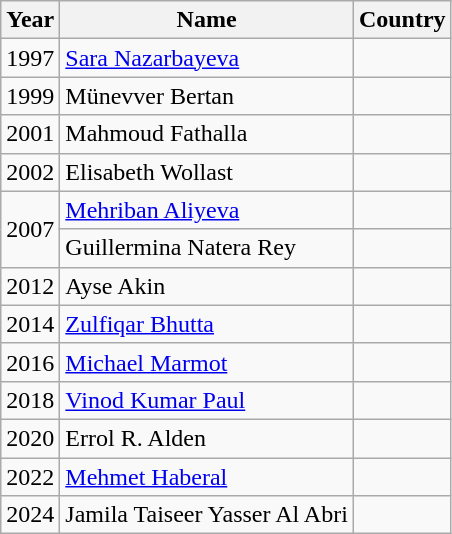<table class="wikitable sortable">
<tr>
<th>Year</th>
<th>Name</th>
<th>Country</th>
</tr>
<tr>
<td>1997</td>
<td><a href='#'>Sara Nazarbayeva</a></td>
<td></td>
</tr>
<tr>
<td>1999</td>
<td>Münevver Bertan</td>
<td></td>
</tr>
<tr>
<td>2001</td>
<td>Mahmoud Fathalla</td>
<td></td>
</tr>
<tr>
<td>2002</td>
<td>Elisabeth Wollast</td>
<td></td>
</tr>
<tr>
<td rowspan="2" id="2007">2007</td>
<td><a href='#'>Mehriban Aliyeva</a></td>
<td></td>
</tr>
<tr>
<td>Guillermina Natera Rey</td>
<td></td>
</tr>
<tr>
<td>2012</td>
<td>Ayse Akin</td>
<td></td>
</tr>
<tr>
<td>2014</td>
<td><a href='#'>Zulfiqar Bhutta</a></td>
<td></td>
</tr>
<tr>
<td>2016</td>
<td><a href='#'>Michael Marmot</a></td>
<td></td>
</tr>
<tr>
<td>2018</td>
<td><a href='#'>Vinod Kumar Paul</a></td>
<td></td>
</tr>
<tr>
<td>2020</td>
<td>Errol R. Alden</td>
<td></td>
</tr>
<tr>
<td>2022</td>
<td><a href='#'>Mehmet Haberal</a></td>
<td></td>
</tr>
<tr>
<td>2024</td>
<td>Jamila Taiseer Yasser Al Abri</td>
<td></td>
</tr>
</table>
